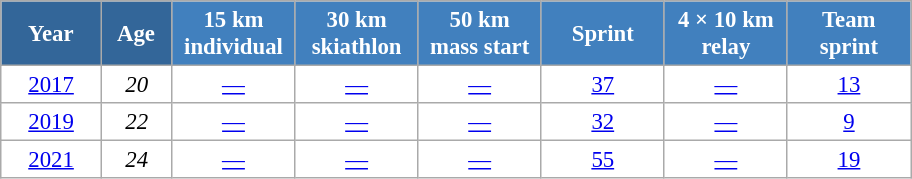<table class="wikitable" style="font-size:95%; text-align:center; border:grey solid 1px; border-collapse:collapse; background:#ffffff;">
<tr>
<th style="background-color:#369; color:white; width:60px;"> Year </th>
<th style="background-color:#369; color:white; width:40px;"> Age </th>
<th style="background-color:#4180be; color:white; width:75px;"> 15 km <br> individual </th>
<th style="background-color:#4180be; color:white; width:75px;"> 30 km <br> skiathlon </th>
<th style="background-color:#4180be; color:white; width:75px;"> 50 km <br> mass start </th>
<th style="background-color:#4180be; color:white; width:75px;"> Sprint </th>
<th style="background-color:#4180be; color:white; width:75px;"> 4 × 10 km <br> relay </th>
<th style="background-color:#4180be; color:white; width:75px;"> Team <br> sprint </th>
</tr>
<tr>
<td><a href='#'>2017</a></td>
<td><em>20</em></td>
<td><a href='#'>—</a></td>
<td><a href='#'>—</a></td>
<td><a href='#'>—</a></td>
<td><a href='#'>37</a></td>
<td><a href='#'>—</a></td>
<td><a href='#'>13</a></td>
</tr>
<tr>
<td><a href='#'>2019</a></td>
<td><em>22</em></td>
<td><a href='#'>—</a></td>
<td><a href='#'>—</a></td>
<td><a href='#'>—</a></td>
<td><a href='#'>32</a></td>
<td><a href='#'>—</a></td>
<td><a href='#'>9</a></td>
</tr>
<tr>
<td><a href='#'>2021</a></td>
<td><em>24</em></td>
<td><a href='#'>—</a></td>
<td><a href='#'>—</a></td>
<td><a href='#'>—</a></td>
<td><a href='#'>55</a></td>
<td><a href='#'>—</a></td>
<td><a href='#'>19</a></td>
</tr>
</table>
